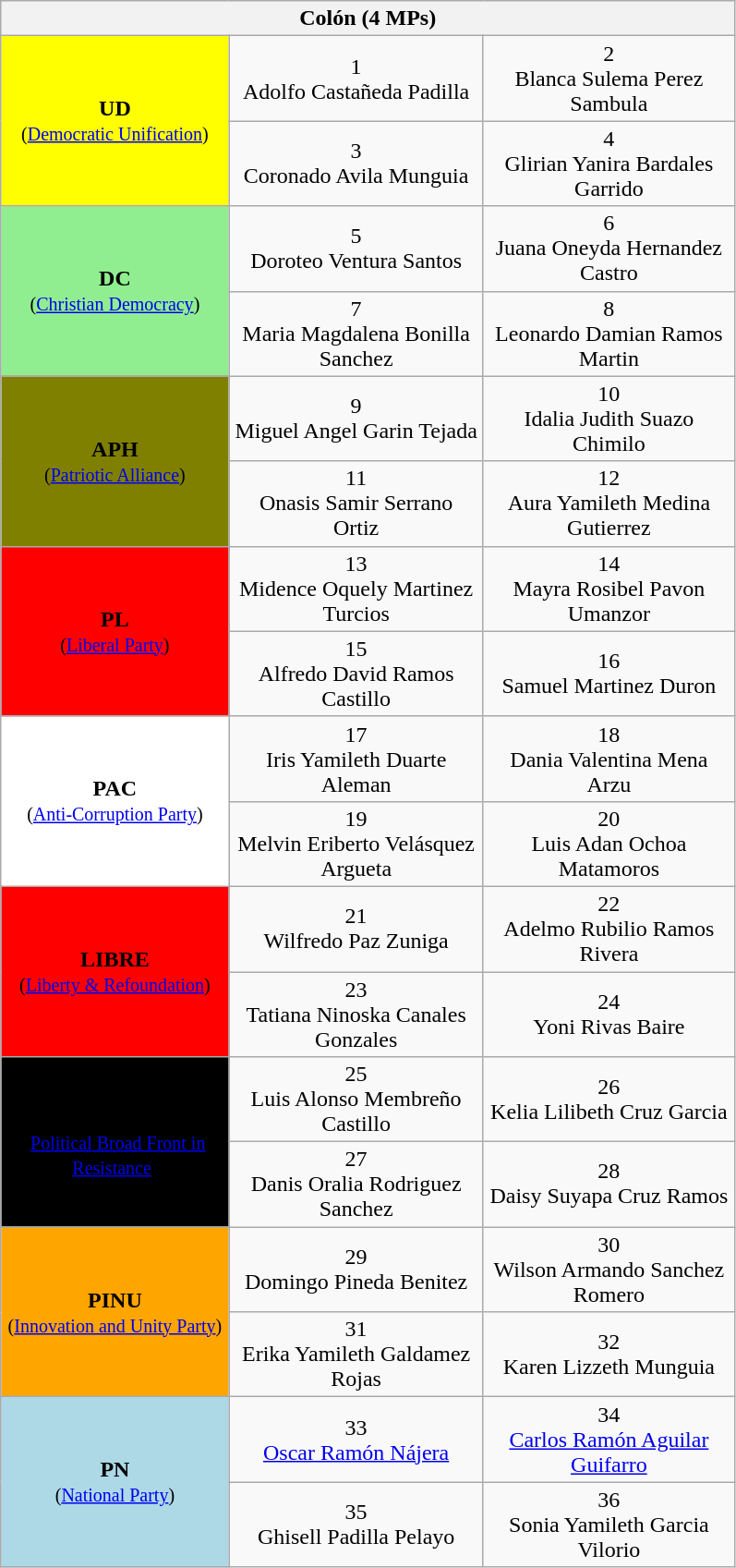<table class="wikitable" align="center" style="width: 42%">
<tr>
<th colspan=24>Colón (4 MPs)</th>
</tr>
<tr align="center">
<td bgcolor="yellow" rowspan=2><span><span><strong>UD</strong></span></span><br><small>(<a href='#'>Democratic Unification</a>)</small></td>
<td>1<br>Adolfo Castañeda Padilla</td>
<td>2<br>Blanca Sulema Perez Sambula</td>
</tr>
<tr align="center">
<td>3<br>Coronado Avila Munguia</td>
<td>4<br>Glirian Yanira Bardales Garrido</td>
</tr>
<tr align="center">
<td bgcolor="lightgreen" rowspan=2><span><span><strong>DC</strong></span></span><br><small>(<a href='#'>Christian Democracy</a>)</small></td>
<td>5<br>Doroteo Ventura Santos</td>
<td>6<br>Juana Oneyda Hernandez Castro</td>
</tr>
<tr align="center">
<td>7<br>Maria Magdalena Bonilla Sanchez</td>
<td>8<br>Leonardo Damian Ramos Martin</td>
</tr>
<tr align="center">
<td bgcolor="olive" rowspan=2><span><span><strong>APH</strong></span></span><br><small>(<a href='#'>Patriotic Alliance</a>)</small></td>
<td>9<br>Miguel Angel Garin Tejada</td>
<td>10<br>Idalia Judith Suazo Chimilo</td>
</tr>
<tr align="center">
<td>11<br>Onasis Samir Serrano Ortiz</td>
<td>12<br>Aura Yamileth Medina Gutierrez</td>
</tr>
<tr align="center">
<td bgcolor="red" rowspan=2><span><span><strong>PL</strong></span></span><br><small>(<a href='#'>Liberal Party</a>)</small></td>
<td>13<br>Midence Oquely Martinez Turcios</td>
<td>14<br>Mayra Rosibel Pavon Umanzor</td>
</tr>
<tr align="center">
<td>15<br>Alfredo David Ramos Castillo</td>
<td>16<br>Samuel Martinez Duron</td>
</tr>
<tr align="center">
<td bgcolor="white" rowspan=2><span><span><strong>PAC</strong></span></span><br><small>(<a href='#'>Anti-Corruption Party</a>)</small></td>
<td>17<br>Iris Yamileth Duarte Aleman</td>
<td>18<br>Dania Valentina Mena Arzu</td>
</tr>
<tr align="center">
<td>19<br>Melvin Eriberto Velásquez Argueta</td>
<td>20<br>Luis Adan Ochoa Matamoros</td>
</tr>
<tr align="center">
<td bgcolor="red" rowspan=2><span><span><strong>LIBRE</strong></span></span><br><small>(<a href='#'>Liberty & Refoundation</a>)</small></td>
<td>21<br>Wilfredo Paz Zuniga</td>
<td>22<br>Adelmo Rubilio Ramos Rivera</td>
</tr>
<tr align="center">
<td>23<br>Tatiana Ninoska Canales Gonzales</td>
<td>24<br>Yoni Rivas Baire</td>
</tr>
<tr align="center">
<td bgcolor="black" rowspan=2><span><span><strong>FAPER</strong></span></span><br><small>(<a href='#'>Political Broad Front in Resistance</a>)</small></td>
<td>25<br>Luis Alonso Membreño Castillo</td>
<td>26<br>Kelia Lilibeth Cruz Garcia</td>
</tr>
<tr align="center">
<td>27<br>Danis Oralia Rodriguez Sanchez</td>
<td>28<br>Daisy Suyapa Cruz Ramos</td>
</tr>
<tr align="center">
<td bgcolor="orange" rowspan=2><span><span><strong>PINU</strong></span></span><br><small>(<a href='#'>Innovation and Unity Party</a>)</small></td>
<td>29<br>Domingo Pineda Benitez</td>
<td>30<br>Wilson Armando Sanchez Romero</td>
</tr>
<tr align="center">
<td>31<br>Erika Yamileth Galdamez Rojas</td>
<td>32<br>Karen Lizzeth Munguia</td>
</tr>
<tr align="center">
<td bgcolor="lightblue" rowspan=2><span><span><strong>PN</strong></span></span><br><small>(<a href='#'>National Party</a>)</small></td>
<td>33<br><a href='#'>Oscar Ramón Nájera</a></td>
<td>34<br><a href='#'>Carlos Ramón Aguilar Guifarro</a></td>
</tr>
<tr align="center">
<td>35<br>Ghisell Padilla Pelayo</td>
<td>36<br>Sonia Yamileth Garcia Vilorio</td>
</tr>
</table>
